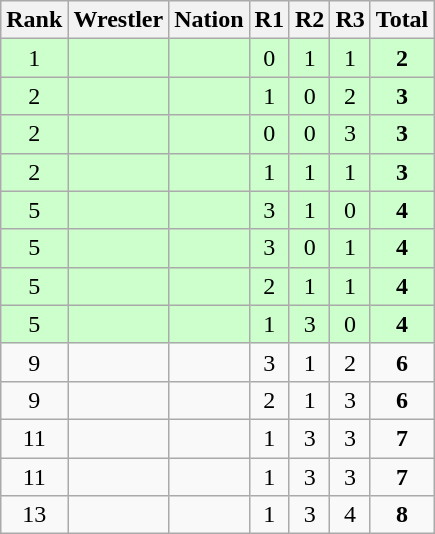<table class="wikitable sortable" style="text-align:center;">
<tr>
<th>Rank</th>
<th>Wrestler</th>
<th>Nation</th>
<th>R1</th>
<th>R2</th>
<th>R3</th>
<th>Total</th>
</tr>
<tr style="background:#cfc;">
<td>1</td>
<td align=left></td>
<td align=left></td>
<td>0</td>
<td>1</td>
<td>1</td>
<td><strong>2</strong></td>
</tr>
<tr style="background:#cfc;">
<td>2</td>
<td align=left></td>
<td align=left></td>
<td>1</td>
<td>0</td>
<td>2</td>
<td><strong>3</strong></td>
</tr>
<tr style="background:#cfc;">
<td>2</td>
<td align=left></td>
<td align=left></td>
<td>0</td>
<td>0</td>
<td>3</td>
<td><strong>3</strong></td>
</tr>
<tr style="background:#cfc;">
<td>2</td>
<td align=left></td>
<td align=left></td>
<td>1</td>
<td>1</td>
<td>1</td>
<td><strong>3</strong></td>
</tr>
<tr style="background:#cfc;">
<td>5</td>
<td align=left></td>
<td align=left></td>
<td>3</td>
<td>1</td>
<td>0</td>
<td><strong>4</strong></td>
</tr>
<tr style="background:#cfc;">
<td>5</td>
<td align=left></td>
<td align=left></td>
<td>3</td>
<td>0</td>
<td>1</td>
<td><strong>4</strong></td>
</tr>
<tr style="background:#cfc;">
<td>5</td>
<td align=left></td>
<td align=left></td>
<td>2</td>
<td>1</td>
<td>1</td>
<td><strong>4</strong></td>
</tr>
<tr style="background:#cfc;">
<td>5</td>
<td align=left></td>
<td align=left></td>
<td>1</td>
<td>3</td>
<td>0</td>
<td><strong>4</strong></td>
</tr>
<tr>
<td>9</td>
<td align=left></td>
<td align=left></td>
<td>3</td>
<td>1</td>
<td>2</td>
<td><strong>6</strong></td>
</tr>
<tr>
<td>9</td>
<td align=left></td>
<td align=left></td>
<td>2</td>
<td>1</td>
<td>3</td>
<td><strong>6</strong></td>
</tr>
<tr>
<td>11</td>
<td align=left></td>
<td align=left></td>
<td>1</td>
<td>3</td>
<td>3</td>
<td><strong>7</strong></td>
</tr>
<tr>
<td>11</td>
<td align=left></td>
<td align=left></td>
<td>1</td>
<td>3</td>
<td>3</td>
<td><strong>7</strong></td>
</tr>
<tr>
<td>13</td>
<td align=left></td>
<td align=left></td>
<td>1</td>
<td>3</td>
<td>4</td>
<td><strong>8</strong></td>
</tr>
</table>
